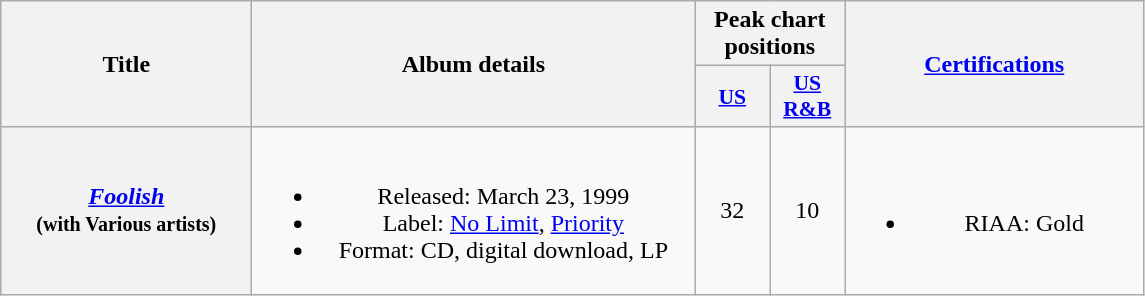<table class="wikitable plainrowheaders" style="text-align:center;">
<tr>
<th scope="col" rowspan="2" style="width:10em;">Title</th>
<th scope="col" rowspan="2" style="width:18em;">Album details</th>
<th scope="col" colspan="2">Peak chart positions</th>
<th scope="col" rowspan="2" style="width:12em;"><a href='#'>Certifications</a></th>
</tr>
<tr>
<th style="width:3em;font-size:90%;"><a href='#'>US</a><br></th>
<th style="width:3em;font-size:90%;"><a href='#'>US R&B</a><br></th>
</tr>
<tr>
<th scope="row"><em><a href='#'>Foolish</a></em><br><small>(with Various artists)</small></th>
<td><br><ul><li>Released: March 23, 1999</li><li>Label: <a href='#'>No Limit</a>, <a href='#'>Priority</a></li><li>Format: CD, digital download, LP</li></ul></td>
<td>32</td>
<td>10</td>
<td><br><ul><li>RIAA: Gold</li></ul></td>
</tr>
</table>
